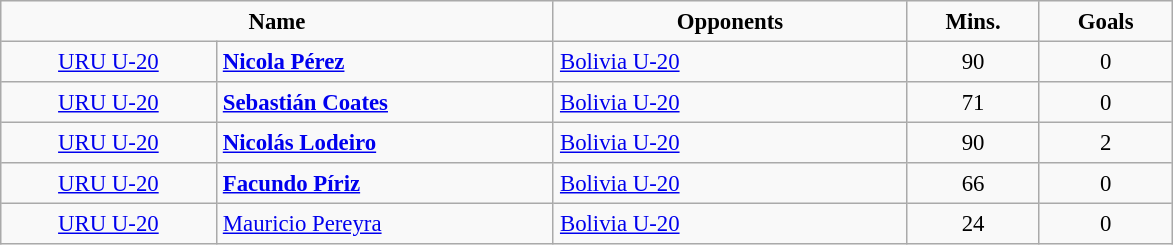<table class= width=90% border="2" cellpadding="4" cellspacing="0" style="text-align=center: 1em 1em 1em 0; background: #f9f9f9; border: 1px #aaa solid; border-collapse: collapse; font-size: 95%;">
<tr>
<th width=25% colspan=2>Name</th>
<th width=16%>Opponents</th>
<th width=6%>Mins.</th>
<th width=6%>Goals</th>
</tr>
<tr>
<td align=center> <a href='#'>URU U-20</a></td>
<td><strong><a href='#'>Nicola Pérez</a></strong></td>
<td> <a href='#'>Bolivia U-20</a></td>
<td align=center>90</td>
<td align=center>0</td>
</tr>
<tr>
<td align=center> <a href='#'>URU U-20</a></td>
<td><strong><a href='#'>Sebastián Coates</a></strong></td>
<td> <a href='#'>Bolivia U-20</a></td>
<td align=center>71</td>
<td align=center>0</td>
</tr>
<tr>
<td align=center> <a href='#'>URU U-20</a></td>
<td><strong><a href='#'>Nicolás Lodeiro</a></strong></td>
<td> <a href='#'>Bolivia U-20</a></td>
<td align=center>90</td>
<td align=center>2</td>
</tr>
<tr>
<td align=center> <a href='#'>URU U-20</a></td>
<td><strong><a href='#'>Facundo Píriz</a></strong></td>
<td> <a href='#'>Bolivia U-20</a></td>
<td align=center>66</td>
<td align=center>0</td>
</tr>
<tr>
<td align=center> <a href='#'>URU U-20</a></td>
<td><a href='#'>Mauricio Pereyra</a></td>
<td> <a href='#'>Bolivia U-20</a></td>
<td align=center>24</td>
<td align=center>0</td>
</tr>
</table>
